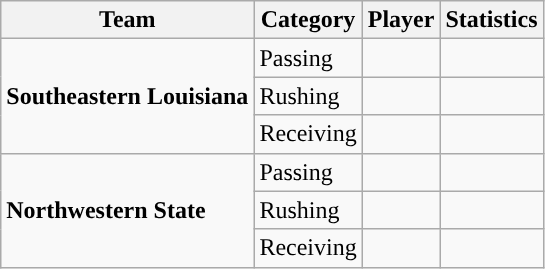<table class="wikitable" style="float: left;">
<tr>
<th>Team</th>
<th>Category</th>
<th>Player</th>
<th>Statistics</th>
</tr>
<tr>
<td rowspan=3><strong>Southeastern Louisiana</strong></td>
<td>Passing</td>
<td> </td>
<td> </td>
</tr>
<tr>
<td>Rushing</td>
<td> </td>
<td> </td>
</tr>
<tr>
<td>Receiving</td>
<td> </td>
<td> </td>
</tr>
<tr>
<td rowspan=3><strong>Northwestern State</strong></td>
<td>Passing</td>
<td> </td>
<td> </td>
</tr>
<tr>
<td>Rushing</td>
<td> </td>
<td> </td>
</tr>
<tr>
<td>Receiving</td>
<td> </td>
<td> </td>
</tr>
</table>
